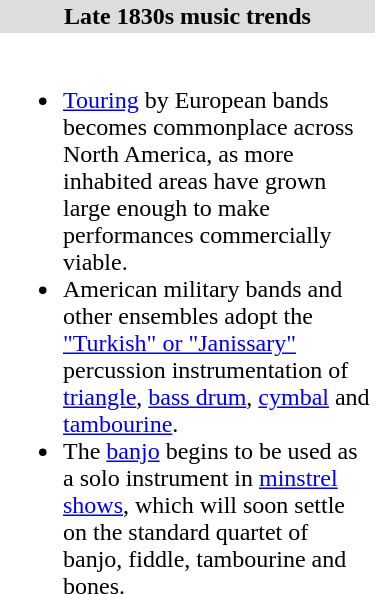<table align="right" border="0" cellpadding="2" width=250 cellspacing="0" style="margin-left:0.5em;" class="toccolours">
<tr>
<th style="background:#ddd;">Late 1830s music trends</th>
</tr>
<tr>
<td><br><ul><li><a href='#'>Touring</a> by European bands becomes commonplace across North America, as more inhabited areas have grown large enough to make performances commercially viable.</li><li>American military bands and other ensembles adopt the <a href='#'>"Turkish" or "Janissary"</a> percussion instrumentation of <a href='#'>triangle</a>, <a href='#'>bass drum</a>, <a href='#'>cymbal</a> and <a href='#'>tambourine</a>.</li><li>The <a href='#'>banjo</a> begins to be used as a solo instrument in <a href='#'>minstrel shows</a>, which will soon settle on the standard quartet of banjo, fiddle, tambourine and bones.</li></ul></td>
</tr>
</table>
